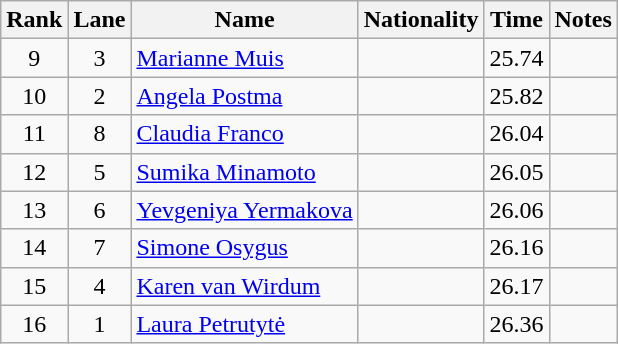<table class="wikitable sortable" style="text-align:center">
<tr>
<th>Rank</th>
<th>Lane</th>
<th>Name</th>
<th>Nationality</th>
<th>Time</th>
<th>Notes</th>
</tr>
<tr>
<td>9</td>
<td>3</td>
<td align=left><a href='#'>Marianne Muis</a></td>
<td align=left></td>
<td>25.74</td>
<td></td>
</tr>
<tr>
<td>10</td>
<td>2</td>
<td align=left><a href='#'>Angela Postma</a></td>
<td align=left></td>
<td>25.82</td>
<td></td>
</tr>
<tr>
<td>11</td>
<td>8</td>
<td align=left><a href='#'>Claudia Franco</a></td>
<td align=left></td>
<td>26.04</td>
<td></td>
</tr>
<tr>
<td>12</td>
<td>5</td>
<td align=left><a href='#'>Sumika Minamoto</a></td>
<td align=left></td>
<td>26.05</td>
<td></td>
</tr>
<tr>
<td>13</td>
<td>6</td>
<td align=left><a href='#'>Yevgeniya Yermakova</a></td>
<td align=left></td>
<td>26.06</td>
<td></td>
</tr>
<tr>
<td>14</td>
<td>7</td>
<td align=left><a href='#'>Simone Osygus</a></td>
<td align=left></td>
<td>26.16</td>
<td></td>
</tr>
<tr>
<td>15</td>
<td>4</td>
<td align=left><a href='#'>Karen van Wirdum</a></td>
<td align=left></td>
<td>26.17</td>
<td></td>
</tr>
<tr>
<td>16</td>
<td>1</td>
<td align=left><a href='#'>Laura Petrutytė</a></td>
<td align=left></td>
<td>26.36</td>
<td></td>
</tr>
</table>
